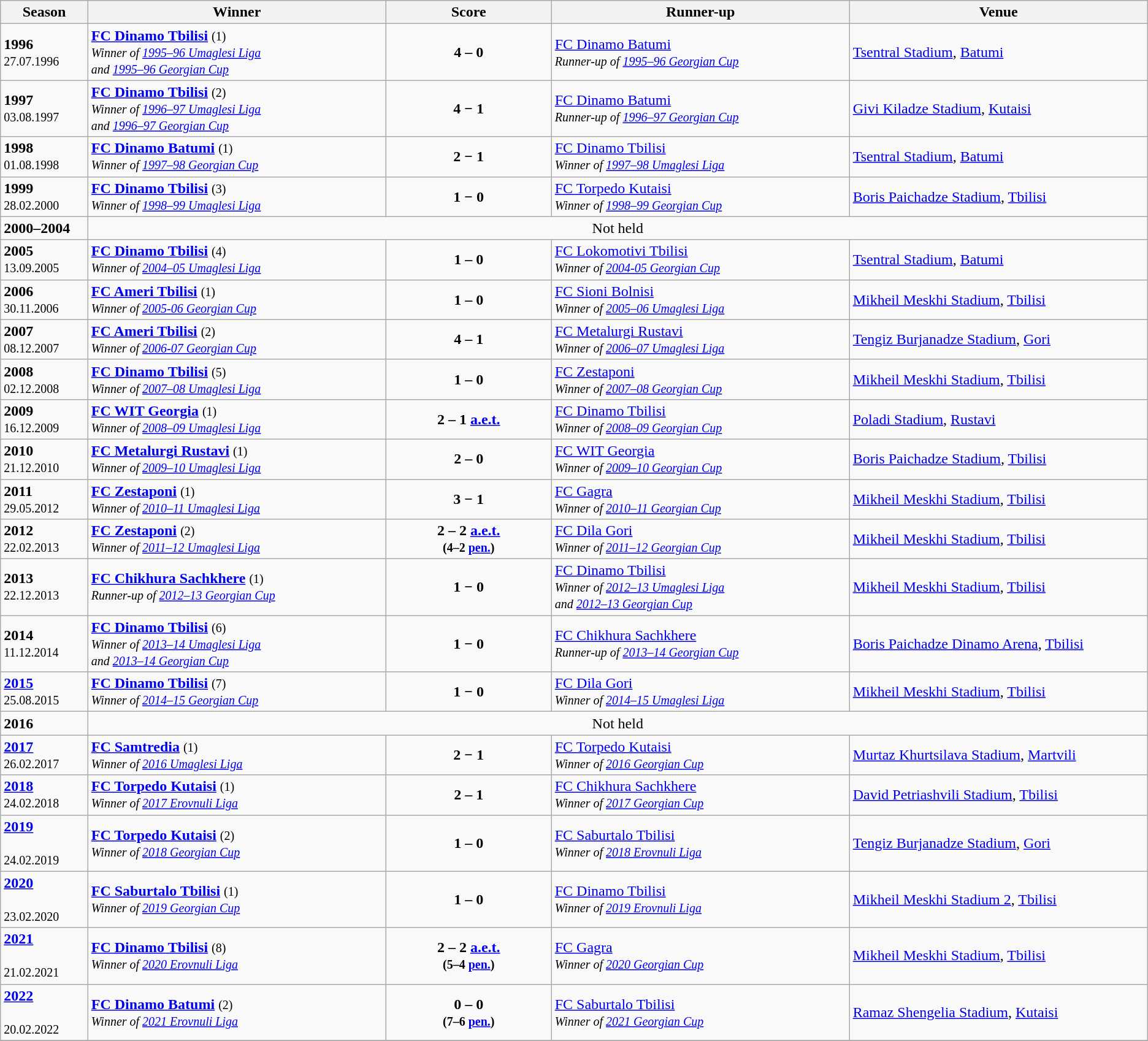<table class="sortable wikitable plainrowheaders">
<tr>
<th width=5%>Season</th>
<th width=18%>Winner</th>
<th width=10%>Score</th>
<th width=18%>Runner-up</th>
<th width=18%>Venue</th>
</tr>
<tr>
<td><strong>1996</strong><br><small>27.07.1996</small></td>
<td><strong><a href='#'>FC Dinamo Tbilisi</a></strong> <small> (1)<br><em>Winner of <a href='#'>1995–96 Umaglesi Liga</a><br> and <a href='#'>1995–96 Georgian Cup</a></em></small></td>
<td align="center"><strong>4 – 0</strong></td>
<td><a href='#'>FC Dinamo Batumi</a> <br> <small><em>Runner-up of <a href='#'>1995–96 Georgian Cup</a></em></small></td>
<td><a href='#'>Tsentral Stadium</a>, <a href='#'>Batumi</a></td>
</tr>
<tr>
<td><strong>1997</strong><br><small>03.08.1997</small></td>
<td><strong><a href='#'>FC Dinamo Tbilisi</a></strong> <small> (2)<br><em>Winner of <a href='#'>1996–97 Umaglesi Liga</a><br> and <a href='#'>1996–97 Georgian Cup</a></em></small></td>
<td align="center"><strong>4 − 1</strong></td>
<td><a href='#'>FC Dinamo Batumi</a> <br> <small><em>Runner-up of <a href='#'>1996–97 Georgian Cup</a></em></small></td>
<td><a href='#'>Givi Kiladze Stadium</a>, <a href='#'>Kutaisi</a></td>
</tr>
<tr>
<td><strong>1998</strong><br><small>01.08.1998</small></td>
<td><strong><a href='#'>FC Dinamo Batumi</a></strong> <small> (1)<br><em>Winner of <a href='#'>1997–98 Georgian Cup</a></em></small></td>
<td align="center"><strong>2 − 1</strong></td>
<td><a href='#'>FC Dinamo Tbilisi</a> <small> <br><em>Winner of <a href='#'>1997–98 Umaglesi Liga</a></em></small></td>
<td><a href='#'>Tsentral Stadium</a>, <a href='#'>Batumi</a></td>
</tr>
<tr>
<td><strong>1999</strong><br><small>28.02.2000</small></td>
<td><strong><a href='#'>FC Dinamo Tbilisi</a></strong> <small> (3)<br><em>Winner of <a href='#'>1998–99 Umaglesi Liga</a></em></small></td>
<td align="center"><strong>1 − 0</strong></td>
<td><a href='#'>FC Torpedo Kutaisi</a> <br> <small><em>Winner of <a href='#'>1998–99 Georgian Cup</a></em></small></td>
<td><a href='#'>Boris Paichadze Stadium</a>, <a href='#'>Tbilisi</a></td>
</tr>
<tr>
<td><strong>2000–2004</strong></td>
<td colspan="4" align="center">Not held</td>
</tr>
<tr>
<td><strong>2005</strong><br><small>13.09.2005</small></td>
<td><strong><a href='#'>FC Dinamo Tbilisi</a></strong> <small> (4)<br><em>Winner of <a href='#'>2004–05 Umaglesi Liga</a></em></small></td>
<td align="center"><strong>1 – 0</strong></td>
<td><a href='#'>FC Lokomotivi Tbilisi</a> <br> <small><em>Winner of <a href='#'>2004-05 Georgian Cup</a></em></small></td>
<td><a href='#'>Tsentral Stadium</a>, <a href='#'>Batumi</a></td>
</tr>
<tr>
<td><strong>2006</strong><br><small>30.11.2006</small></td>
<td><strong><a href='#'>FC Ameri Tbilisi</a></strong> <small> (1)<br><em>Winner of <a href='#'>2005-06 Georgian Cup</a></em></small></td>
<td align="center"><strong>1 – 0</strong></td>
<td><a href='#'>FC Sioni Bolnisi</a> <br> <small><em>Winner of <a href='#'>2005–06 Umaglesi Liga</a></em></small></td>
<td><a href='#'>Mikheil Meskhi Stadium</a>, <a href='#'>Tbilisi</a></td>
</tr>
<tr>
<td><strong>2007</strong><br><small>08.12.2007</small></td>
<td><strong><a href='#'>FC Ameri Tbilisi</a></strong> <small> (2)<br><em>Winner of <a href='#'>2006-07 Georgian Cup</a></em></small></td>
<td align="center"><strong>4 – 1</strong></td>
<td><a href='#'>FC Metalurgi Rustavi</a> <br> <small><em>Winner of <a href='#'>2006–07 Umaglesi Liga</a></em></small></td>
<td><a href='#'>Tengiz Burjanadze Stadium</a>, <a href='#'>Gori</a></td>
</tr>
<tr>
<td><strong>2008</strong><br><small>02.12.2008</small></td>
<td><strong><a href='#'>FC Dinamo Tbilisi</a></strong> <small> (5)<br><em>Winner of <a href='#'>2007–08 Umaglesi Liga</a></em></small></td>
<td align="center"><strong>1 – 0</strong></td>
<td><a href='#'>FC Zestaponi</a> <br> <small><em>Winner of <a href='#'>2007–08 Georgian Cup</a></em></small></td>
<td><a href='#'>Mikheil Meskhi Stadium</a>, <a href='#'>Tbilisi</a></td>
</tr>
<tr>
<td><strong>2009</strong><br><small>16.12.2009</small></td>
<td><strong><a href='#'>FC WIT Georgia</a></strong> <small> (1)<br><em>Winner of <a href='#'>2008–09 Umaglesi Liga</a></em></small></td>
<td align="center"><strong>2 – 1 <a href='#'>a.e.t.</a></strong></td>
<td><a href='#'>FC Dinamo Tbilisi</a> <br> <small><em>Winner of <a href='#'>2008–09 Georgian Cup</a></em></small></td>
<td><a href='#'>Poladi Stadium</a>, <a href='#'>Rustavi</a></td>
</tr>
<tr>
<td><strong>2010</strong><br><small>21.12.2010</small></td>
<td><strong><a href='#'>FC Metalurgi Rustavi</a></strong> <small> (1)<br><em>Winner of <a href='#'>2009–10 Umaglesi Liga</a></em></small></td>
<td align="center"><strong>2 – 0</strong></td>
<td><a href='#'>FC WIT Georgia</a> <br> <small><em>Winner of <a href='#'>2009–10 Georgian Cup</a></em></small></td>
<td><a href='#'>Boris Paichadze Stadium</a>, <a href='#'>Tbilisi</a></td>
</tr>
<tr>
<td><strong>2011</strong><br><small>29.05.2012</small></td>
<td><strong><a href='#'>FC Zestaponi</a></strong> <small> (1) <br> <em>Winner of <a href='#'>2010–11 Umaglesi Liga</a></em></small></td>
<td align="center"><strong>3 − 1</strong></td>
<td><a href='#'>FC Gagra</a><br> <small><em>Winner of <a href='#'>2010–11 Georgian Cup</a></em></small></td>
<td><a href='#'>Mikheil Meskhi Stadium</a>, <a href='#'>Tbilisi</a></td>
</tr>
<tr>
<td><strong>2012</strong><br><small>22.02.2013</small></td>
<td><strong><a href='#'>FC Zestaponi</a></strong> <small> (2) <br> <em>Winner of <a href='#'>2011–12 Umaglesi Liga</a></em></small></td>
<td align="center"><strong>2 – 2 <a href='#'>a.e.t.</a><br><small>(4–2 <a href='#'>pen.</a>)</small></strong></td>
<td><a href='#'>FC Dila Gori</a> <br> <small><em>Winner of <a href='#'>2011–12 Georgian Cup</a></em></small></td>
<td><a href='#'>Mikheil Meskhi Stadium</a>, <a href='#'>Tbilisi</a></td>
</tr>
<tr>
<td><strong>2013</strong><br><small>22.12.2013</small></td>
<td><strong><a href='#'>FC Chikhura Sachkhere</a></strong> <small> (1) <br> <em>Runner-up of <a href='#'>2012–13 Georgian Cup</a></em></small></td>
<td align="center"><strong>1 − 0</strong></td>
<td><a href='#'>FC Dinamo Tbilisi</a> <br> <small><em>Winner of <a href='#'>2012–13 Umaglesi Liga</a><br> and <a href='#'>2012–13 Georgian Cup</a></em></small></td>
<td><a href='#'>Mikheil Meskhi Stadium</a>, <a href='#'>Tbilisi</a></td>
</tr>
<tr>
<td><strong>2014</strong><br><small>11.12.2014</small></td>
<td><strong><a href='#'>FC Dinamo Tbilisi</a></strong> <small> (6)<br> <em>Winner of <a href='#'>2013–14 Umaglesi Liga</a><br> and <a href='#'>2013–14 Georgian Cup</a></em></small></td>
<td align="center"><strong>1 − 0</strong></td>
<td><a href='#'>FC Chikhura Sachkhere</a> <br> <small><em>Runner-up of <a href='#'>2013–14 Georgian Cup</a></em></small></td>
<td><a href='#'>Boris Paichadze Dinamo Arena</a>, <a href='#'>Tbilisi</a></td>
</tr>
<tr>
<td><strong><a href='#'>2015</a></strong><br><small>25.08.2015</small></td>
<td><strong><a href='#'>FC Dinamo Tbilisi</a></strong> <small> (7)<br> <em>Winner of <a href='#'>2014–15 Georgian Cup</a></em></small></td>
<td align="center"><strong>1 − 0</strong></td>
<td><a href='#'>FC Dila Gori</a> <br> <small><em>Winner of <a href='#'>2014–15 Umaglesi Liga</a></em></small></td>
<td><a href='#'>Mikheil Meskhi Stadium</a>, <a href='#'>Tbilisi</a></td>
</tr>
<tr>
<td><strong>2016</strong></td>
<td colspan="4" align="center">Not held</td>
</tr>
<tr>
<td><strong><a href='#'>2017</a></strong><br><small>26.02.2017</small></td>
<td><strong><a href='#'>FC Samtredia</a></strong> <small> (1)<br> <em>Winner of <a href='#'>2016 Umaglesi Liga</a></em></small></td>
<td align="center"><strong>2 − 1</strong></td>
<td><a href='#'>FC Torpedo Kutaisi</a> <br> <small><em>Winner of <a href='#'>2016 Georgian Cup</a></em></small></td>
<td><a href='#'>Murtaz Khurtsilava Stadium</a>, <a href='#'>Martvili</a></td>
</tr>
<tr>
<td><strong><a href='#'>2018</a></strong><br><small>24.02.2018</small></td>
<td><strong><a href='#'>FC Torpedo Kutaisi</a></strong> <small> (1)<br> <em>Winner of <a href='#'>2017 Erovnuli Liga</a></em></small></td>
<td align="center"><strong>2 – 1</strong></td>
<td><a href='#'>FC Chikhura Sachkhere</a> <br> <small><em>Winner of <a href='#'>2017 Georgian Cup</a></em></small></td>
<td><a href='#'>David Petriashvili Stadium</a>, <a href='#'>Tbilisi</a></td>
</tr>
<tr>
<td><strong><a href='#'>2019</a></strong><br><br><small>24.02.2019</small></td>
<td><strong><a href='#'>FC Torpedo Kutaisi</a></strong> <small> (2)<br> <em>Winner of <a href='#'>2018 Georgian Cup</a></em></small></td>
<td align="center"><strong> 1 – 0</strong></td>
<td><a href='#'>FC Saburtalo Tbilisi</a> <br> <small> <em>Winner of <a href='#'>2018 Erovnuli Liga</a></em></small></td>
<td><a href='#'>Tengiz Burjanadze Stadium</a>, <a href='#'>Gori</a></td>
</tr>
<tr>
<td><strong><a href='#'>2020</a></strong><br><br><small>23.02.2020</small></td>
<td><strong><a href='#'>FC Saburtalo Tbilisi</a></strong> <small> (1)<br> <em>Winner of <a href='#'>2019 Georgian Cup</a></em></small></td>
<td align="center"><strong> 1 – 0</strong></td>
<td><a href='#'>FC Dinamo Tbilisi</a> <br> <small> <em>Winner of <a href='#'>2019 Erovnuli Liga</a></em></small></td>
<td><a href='#'>Mikheil Meskhi Stadium 2</a>, <a href='#'>Tbilisi</a></td>
</tr>
<tr>
<td><strong><a href='#'>2021</a></strong><br><br><small>21.02.2021</small></td>
<td><strong><a href='#'>FC Dinamo Tbilisi</a></strong> <small> (8)<br> <em>Winner of <a href='#'>2020 Erovnuli Liga</a></em></small></td>
<td align="center"><strong>2 – 2 <a href='#'>a.e.t.</a><br><small>(5–4 <a href='#'>pen.</a>)</small></strong></td>
<td><a href='#'>FC Gagra</a> <br> <small> <em>Winner of <a href='#'>2020 Georgian Cup</a></em></small></td>
<td><a href='#'>Mikheil Meskhi Stadium</a>, <a href='#'>Tbilisi</a></td>
</tr>
<tr>
<td><strong><a href='#'>2022</a></strong><br><br><small>20.02.2022</small></td>
<td><strong><a href='#'>FC Dinamo Batumi</a></strong> <small>(2) <br> <em>Winner of <a href='#'>2021 Erovnuli Liga</a></em></small></td>
<td align="center"><strong>0 – 0<br><small>(7–6 <a href='#'>pen.</a>)</small></strong></td>
<td><a href='#'>FC Saburtalo Tbilisi</a> <br> <small> <em>Winner of <a href='#'>2021 Georgian Cup</a></em></small></td>
<td><a href='#'>Ramaz Shengelia Stadium</a>, <a href='#'>Kutaisi</a></td>
</tr>
<tr>
</tr>
</table>
